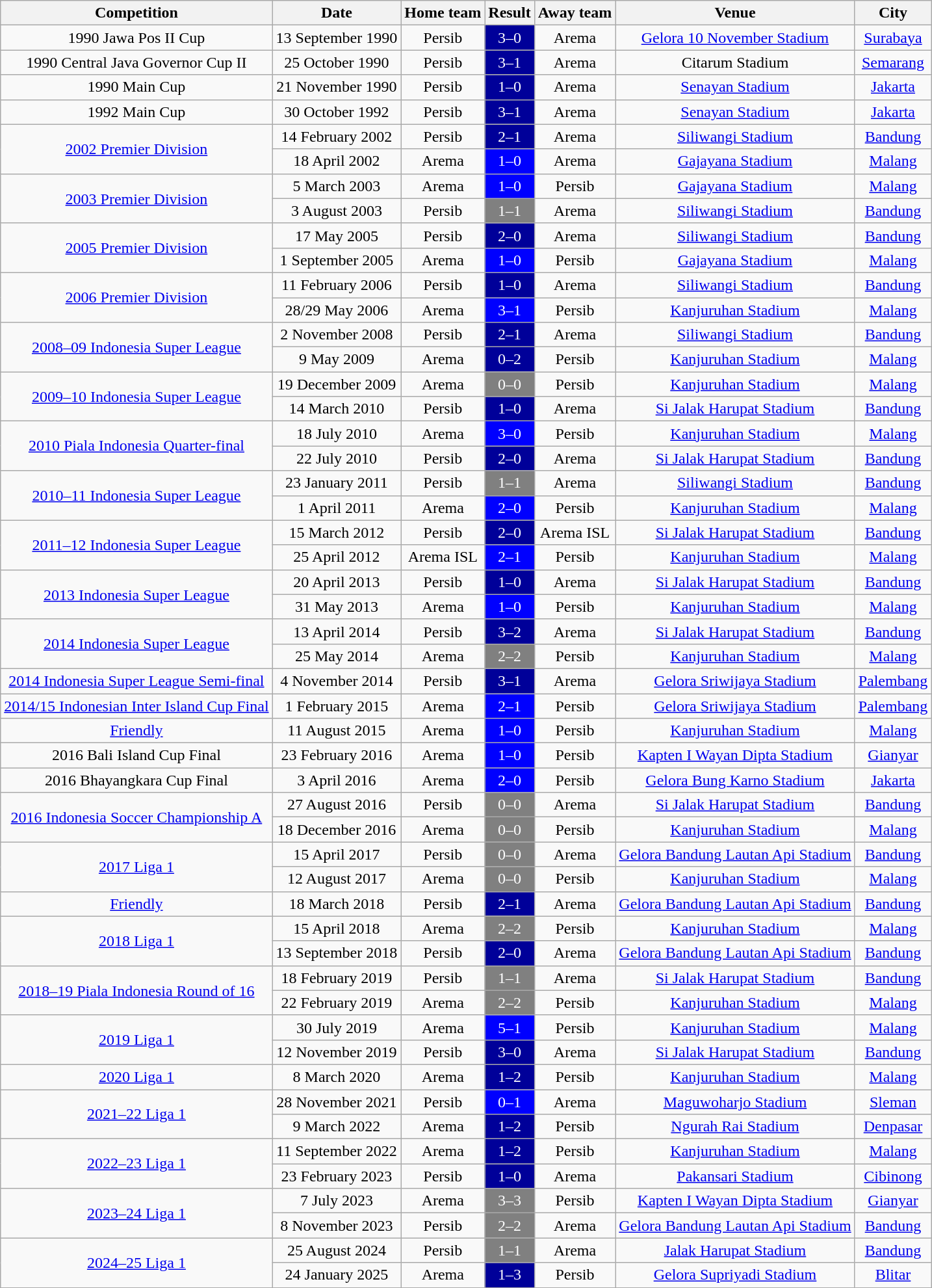<table class="wikitable"  style="text-align:  center; width=90%">
<tr>
<th>Competition</th>
<th>Date</th>
<th>Home team</th>
<th>Result</th>
<th>Away team</th>
<th>Venue</th>
<th>City</th>
</tr>
<tr>
<td>1990 Jawa Pos II Cup</td>
<td>13 September 1990</td>
<td>Persib</td>
<td style="color:#fff; background:#009;">3–0</td>
<td>Arema</td>
<td><a href='#'>Gelora 10 November Stadium</a></td>
<td><a href='#'>Surabaya</a></td>
</tr>
<tr>
<td>1990 Central Java Governor Cup II</td>
<td>25 October 1990</td>
<td>Persib</td>
<td style="color:#fff; background:#009;">3–1</td>
<td>Arema</td>
<td>Citarum Stadium</td>
<td><a href='#'>Semarang</a></td>
</tr>
<tr>
<td>1990 Main Cup</td>
<td>21 November 1990</td>
<td>Persib</td>
<td style="color:#fff; background:#009;">1–0</td>
<td>Arema</td>
<td><a href='#'>Senayan Stadium</a></td>
<td><a href='#'>Jakarta</a></td>
</tr>
<tr>
<td>1992 Main Cup</td>
<td>30 October 1992</td>
<td>Persib</td>
<td style="color:#fff; background:#009;">3–1</td>
<td>Arema</td>
<td><a href='#'>Senayan Stadium</a></td>
<td><a href='#'>Jakarta</a></td>
</tr>
<tr>
<td rowspan=2><a href='#'>2002 Premier Division</a></td>
<td>14 February 2002</td>
<td>Persib</td>
<td style="color:#fff; background:#009;">2–1</td>
<td>Arema</td>
<td><a href='#'>Siliwangi Stadium</a></td>
<td><a href='#'>Bandung</a></td>
</tr>
<tr>
<td>18 April 2002</td>
<td>Arema</td>
<td style="text-align:center; color:white; background:blue;">1–0</td>
<td>Arema</td>
<td><a href='#'>Gajayana Stadium</a></td>
<td><a href='#'>Malang</a></td>
</tr>
<tr>
<td rowspan=2><a href='#'>2003 Premier Division</a></td>
<td>5 March 2003</td>
<td>Arema</td>
<td style="text-align:center; color:white; background:blue;">1–0</td>
<td>Persib</td>
<td><a href='#'>Gajayana Stadium</a></td>
<td><a href='#'>Malang</a></td>
</tr>
<tr>
<td>3 August 2003</td>
<td>Persib</td>
<td style="background:#808080; text-align:center; color:white;">1–1</td>
<td>Arema</td>
<td><a href='#'>Siliwangi Stadium</a></td>
<td><a href='#'>Bandung</a></td>
</tr>
<tr>
<td rowspan=2><a href='#'>2005 Premier Division</a></td>
<td>17 May 2005</td>
<td>Persib</td>
<td style="color:#fff; background:#009;">2–0</td>
<td>Arema</td>
<td><a href='#'>Siliwangi Stadium</a></td>
<td><a href='#'>Bandung</a></td>
</tr>
<tr>
<td>1 September 2005</td>
<td>Arema</td>
<td style="text-align:center; color:white; background:blue;">1–0</td>
<td>Persib</td>
<td><a href='#'>Gajayana Stadium</a></td>
<td><a href='#'>Malang</a></td>
</tr>
<tr>
<td rowspan=2><a href='#'>2006 Premier Division</a></td>
<td>11 February 2006</td>
<td>Persib</td>
<td style="color:#fff; background:#009;">1–0</td>
<td>Arema</td>
<td><a href='#'>Siliwangi Stadium</a></td>
<td><a href='#'>Bandung</a></td>
</tr>
<tr>
<td>28/29 May 2006</td>
<td>Arema</td>
<td style="text-align:center; color:white; background:blue;">3–1</td>
<td>Persib</td>
<td><a href='#'>Kanjuruhan Stadium</a></td>
<td><a href='#'>Malang</a></td>
</tr>
<tr>
<td rowspan=2><a href='#'>2008–09 Indonesia Super League</a></td>
<td>2 November 2008</td>
<td>Persib</td>
<td style="color:#fff; background:#009;">2–1</td>
<td>Arema</td>
<td><a href='#'>Siliwangi Stadium</a></td>
<td><a href='#'>Bandung</a></td>
</tr>
<tr>
<td>9 May 2009</td>
<td>Arema</td>
<td style="color:#fff; background:#009;">0–2</td>
<td>Persib</td>
<td><a href='#'>Kanjuruhan Stadium</a></td>
<td><a href='#'>Malang</a></td>
</tr>
<tr>
<td rowspan=2><a href='#'>2009–10 Indonesia Super League</a></td>
<td>19 December 2009</td>
<td>Arema</td>
<td style="background:#808080; text-align:center; color:white;">0–0</td>
<td>Persib</td>
<td><a href='#'>Kanjuruhan Stadium</a></td>
<td><a href='#'>Malang</a></td>
</tr>
<tr>
<td>14 March 2010</td>
<td>Persib</td>
<td style="color:#fff; background:#009;">1–0</td>
<td>Arema</td>
<td><a href='#'>Si Jalak Harupat Stadium</a></td>
<td><a href='#'>Bandung</a></td>
</tr>
<tr>
<td rowspan=2><a href='#'>2010 Piala Indonesia Quarter-final</a></td>
<td>18 July 2010</td>
<td>Arema</td>
<td style="text-align:center; color:white; background:blue;">3–0</td>
<td>Persib</td>
<td><a href='#'>Kanjuruhan Stadium</a></td>
<td><a href='#'>Malang</a></td>
</tr>
<tr>
<td>22 July 2010</td>
<td>Persib</td>
<td style="color:#fff; background:#009;">2–0</td>
<td>Arema</td>
<td><a href='#'>Si Jalak Harupat Stadium</a></td>
<td><a href='#'>Bandung</a></td>
</tr>
<tr>
<td rowspan=2><a href='#'>2010–11 Indonesia Super League</a></td>
<td>23 January 2011</td>
<td>Persib</td>
<td style="background:#808080; text-align:center; color:white;">1–1</td>
<td>Arema</td>
<td><a href='#'>Siliwangi Stadium</a></td>
<td><a href='#'>Bandung</a></td>
</tr>
<tr>
<td>1 April 2011</td>
<td>Arema</td>
<td style="text-align:center; color:white; background:blue;">2–0</td>
<td>Persib</td>
<td><a href='#'>Kanjuruhan Stadium</a></td>
<td><a href='#'>Malang</a></td>
</tr>
<tr>
<td rowspan=2><a href='#'>2011–12 Indonesia Super League</a></td>
<td>15 March 2012</td>
<td>Persib</td>
<td style="color:#fff; background:#009;">2–0</td>
<td>Arema ISL</td>
<td><a href='#'>Si Jalak Harupat Stadium</a></td>
<td><a href='#'>Bandung</a></td>
</tr>
<tr>
<td>25 April 2012</td>
<td>Arema ISL</td>
<td style="text-align:center; color:white; background:blue;">2–1</td>
<td>Persib</td>
<td><a href='#'>Kanjuruhan Stadium</a></td>
<td><a href='#'>Malang</a></td>
</tr>
<tr>
<td rowspan=2><a href='#'>2013 Indonesia Super League</a></td>
<td>20 April 2013</td>
<td>Persib</td>
<td style="color:#fff; background:#009;">1–0</td>
<td>Arema</td>
<td><a href='#'>Si Jalak Harupat Stadium</a></td>
<td><a href='#'>Bandung</a></td>
</tr>
<tr>
<td>31 May 2013</td>
<td>Arema</td>
<td style="text-align:center; color:white; background:blue;">1–0</td>
<td>Persib</td>
<td><a href='#'>Kanjuruhan Stadium</a></td>
<td><a href='#'>Malang</a></td>
</tr>
<tr>
<td rowspan=2><a href='#'>2014 Indonesia Super League</a></td>
<td>13 April 2014</td>
<td>Persib</td>
<td style="color:#fff; background:#009;">3–2</td>
<td>Arema</td>
<td><a href='#'>Si Jalak Harupat Stadium</a></td>
<td><a href='#'>Bandung</a></td>
</tr>
<tr>
<td>25 May 2014</td>
<td>Arema</td>
<td style="background:#808080; text-align:center; color:white;">2–2</td>
<td>Persib</td>
<td><a href='#'>Kanjuruhan Stadium</a></td>
<td><a href='#'>Malang</a></td>
</tr>
<tr>
<td><a href='#'>2014 Indonesia Super League Semi-final</a></td>
<td>4 November 2014</td>
<td>Persib</td>
<td style="color:#fff; background:#009;">3–1</td>
<td>Arema</td>
<td><a href='#'>Gelora Sriwijaya Stadium</a></td>
<td><a href='#'>Palembang</a></td>
</tr>
<tr>
<td><a href='#'>2014/15 Indonesian Inter Island Cup Final</a></td>
<td>1 February 2015</td>
<td>Arema</td>
<td style="text-align:center; color:white; background:blue;">2–1</td>
<td>Persib</td>
<td><a href='#'>Gelora Sriwijaya Stadium</a></td>
<td><a href='#'>Palembang</a></td>
</tr>
<tr>
<td><a href='#'>Friendly</a></td>
<td>11 August 2015</td>
<td>Arema</td>
<td style="text-align:center; color:white; background:blue;">1–0</td>
<td>Persib</td>
<td><a href='#'>Kanjuruhan Stadium</a></td>
<td><a href='#'>Malang</a></td>
</tr>
<tr>
<td>2016 Bali Island Cup Final</td>
<td>23 February 2016</td>
<td>Arema</td>
<td style="text-align:center; color:white; background:blue;">1–0</td>
<td>Persib</td>
<td><a href='#'>Kapten I Wayan Dipta Stadium</a></td>
<td><a href='#'>Gianyar</a></td>
</tr>
<tr>
<td>2016 Bhayangkara Cup Final</td>
<td>3 April 2016</td>
<td>Arema</td>
<td style="text-align:center; color:white; background:blue;">2–0</td>
<td>Persib</td>
<td><a href='#'>Gelora Bung Karno Stadium</a></td>
<td><a href='#'>Jakarta</a></td>
</tr>
<tr>
<td rowspan=2><a href='#'>2016 Indonesia Soccer Championship A</a></td>
<td>27 August 2016</td>
<td>Persib</td>
<td style="background:#808080; text-align:center; color:white;">0–0</td>
<td>Arema</td>
<td><a href='#'>Si Jalak Harupat Stadium</a></td>
<td><a href='#'>Bandung</a></td>
</tr>
<tr>
<td>18 December 2016</td>
<td>Arema</td>
<td style="background:#808080; text-align:center; color:white;">0–0</td>
<td>Persib</td>
<td><a href='#'>Kanjuruhan Stadium</a></td>
<td><a href='#'>Malang</a></td>
</tr>
<tr>
<td rowspan=2><a href='#'>2017 Liga 1</a></td>
<td>15 April 2017</td>
<td>Persib</td>
<td style="background:#808080; text-align:center; color:white;">0–0</td>
<td>Arema</td>
<td><a href='#'>Gelora Bandung Lautan Api Stadium</a></td>
<td><a href='#'>Bandung</a></td>
</tr>
<tr>
<td>12 August 2017</td>
<td>Arema</td>
<td style="background:#808080; text-align:center; color:white;">0–0</td>
<td>Persib</td>
<td><a href='#'>Kanjuruhan Stadium</a></td>
<td><a href='#'>Malang</a></td>
</tr>
<tr>
<td><a href='#'>Friendly</a></td>
<td>18 March 2018</td>
<td>Persib</td>
<td style="color:#fff; background:#009;">2–1</td>
<td>Arema</td>
<td><a href='#'>Gelora Bandung Lautan Api Stadium</a></td>
<td><a href='#'>Bandung</a></td>
</tr>
<tr>
<td rowspan=2><a href='#'>2018 Liga 1</a></td>
<td>15 April 2018</td>
<td>Arema</td>
<td style="background:#808080; text-align:center; color:white;">2–2</td>
<td>Persib</td>
<td><a href='#'>Kanjuruhan Stadium</a></td>
<td><a href='#'>Malang</a></td>
</tr>
<tr>
<td>13 September 2018</td>
<td>Persib</td>
<td style="color:#fff; background:#009;">2–0</td>
<td>Arema</td>
<td><a href='#'>Gelora Bandung Lautan Api Stadium</a></td>
<td><a href='#'>Bandung</a></td>
</tr>
<tr>
<td rowspan=2><a href='#'>2018–19 Piala Indonesia Round of 16</a></td>
<td>18 February 2019</td>
<td>Persib</td>
<td style="background:#808080; text-align:center; color:white;">1–1</td>
<td>Arema</td>
<td><a href='#'>Si Jalak Harupat Stadium</a></td>
<td><a href='#'>Bandung</a></td>
</tr>
<tr>
<td>22 February 2019</td>
<td>Arema</td>
<td style="background:#808080; text-align:center; color:white;">2–2</td>
<td>Persib</td>
<td><a href='#'>Kanjuruhan Stadium</a></td>
<td><a href='#'>Malang</a></td>
</tr>
<tr>
<td rowspan=2><a href='#'>2019 Liga 1</a></td>
<td>30 July 2019</td>
<td>Arema</td>
<td style="text-align:center; color:white; background:blue;">5–1</td>
<td>Persib</td>
<td><a href='#'>Kanjuruhan Stadium</a></td>
<td><a href='#'>Malang</a></td>
</tr>
<tr>
<td>12 November 2019</td>
<td>Persib</td>
<td style="color:#fff; background:#009;">3–0</td>
<td>Arema</td>
<td><a href='#'>Si Jalak Harupat Stadium</a></td>
<td><a href='#'>Bandung</a></td>
</tr>
<tr>
<td><a href='#'>2020 Liga 1</a></td>
<td>8 March 2020</td>
<td>Arema</td>
<td style="color:#fff; background:#009;">1–2</td>
<td>Persib</td>
<td><a href='#'>Kanjuruhan Stadium</a></td>
<td><a href='#'>Malang</a></td>
</tr>
<tr>
<td rowspan=2><a href='#'>2021–22 Liga 1</a></td>
<td>28 November 2021</td>
<td>Persib</td>
<td style="text-align:center; color:white; background:blue;">0–1</td>
<td>Arema</td>
<td><a href='#'>Maguwoharjo Stadium</a></td>
<td><a href='#'>Sleman</a></td>
</tr>
<tr>
<td>9 March 2022</td>
<td>Arema</td>
<td style="color:#fff; background:#009;">1–2</td>
<td>Persib</td>
<td><a href='#'>Ngurah Rai Stadium</a></td>
<td><a href='#'>Denpasar</a></td>
</tr>
<tr>
<td rowspan=2><a href='#'>2022–23 Liga 1</a></td>
<td>11 September 2022</td>
<td>Arema</td>
<td style="color:#fff; background:#009;">1–2</td>
<td>Persib</td>
<td><a href='#'>Kanjuruhan Stadium</a></td>
<td><a href='#'>Malang</a></td>
</tr>
<tr>
<td>23 February 2023</td>
<td>Persib</td>
<td style="color:#fff; background:#009;">1–0</td>
<td>Arema</td>
<td><a href='#'>Pakansari Stadium</a></td>
<td><a href='#'>Cibinong</a></td>
</tr>
<tr>
<td rowspan=2><a href='#'>2023–24 Liga 1</a></td>
<td>7 July 2023</td>
<td>Arema</td>
<td style="background:#808080; text-align:center; color:white;">3–3</td>
<td>Persib</td>
<td><a href='#'>Kapten I Wayan Dipta Stadium</a></td>
<td><a href='#'>Gianyar</a></td>
</tr>
<tr>
<td>8 November 2023</td>
<td>Persib</td>
<td style="background:#808080; text-align:center; color:white;">2–2</td>
<td>Arema</td>
<td><a href='#'>Gelora Bandung Lautan Api Stadium</a></td>
<td><a href='#'>Bandung</a></td>
</tr>
<tr>
<td rowspan=2><a href='#'>2024–25 Liga 1</a></td>
<td>25 August 2024</td>
<td>Persib</td>
<td style="background:#808080; text-align:center; color:white;">1–1</td>
<td>Arema</td>
<td><a href='#'>Jalak Harupat Stadium</a></td>
<td><a href='#'>Bandung</a></td>
</tr>
<tr>
<td>24 January 2025</td>
<td>Arema</td>
<td style="color:#fff; background:#009;">1–3</td>
<td>Persib</td>
<td><a href='#'>Gelora Supriyadi Stadium</a></td>
<td><a href='#'>Blitar</a></td>
</tr>
</table>
